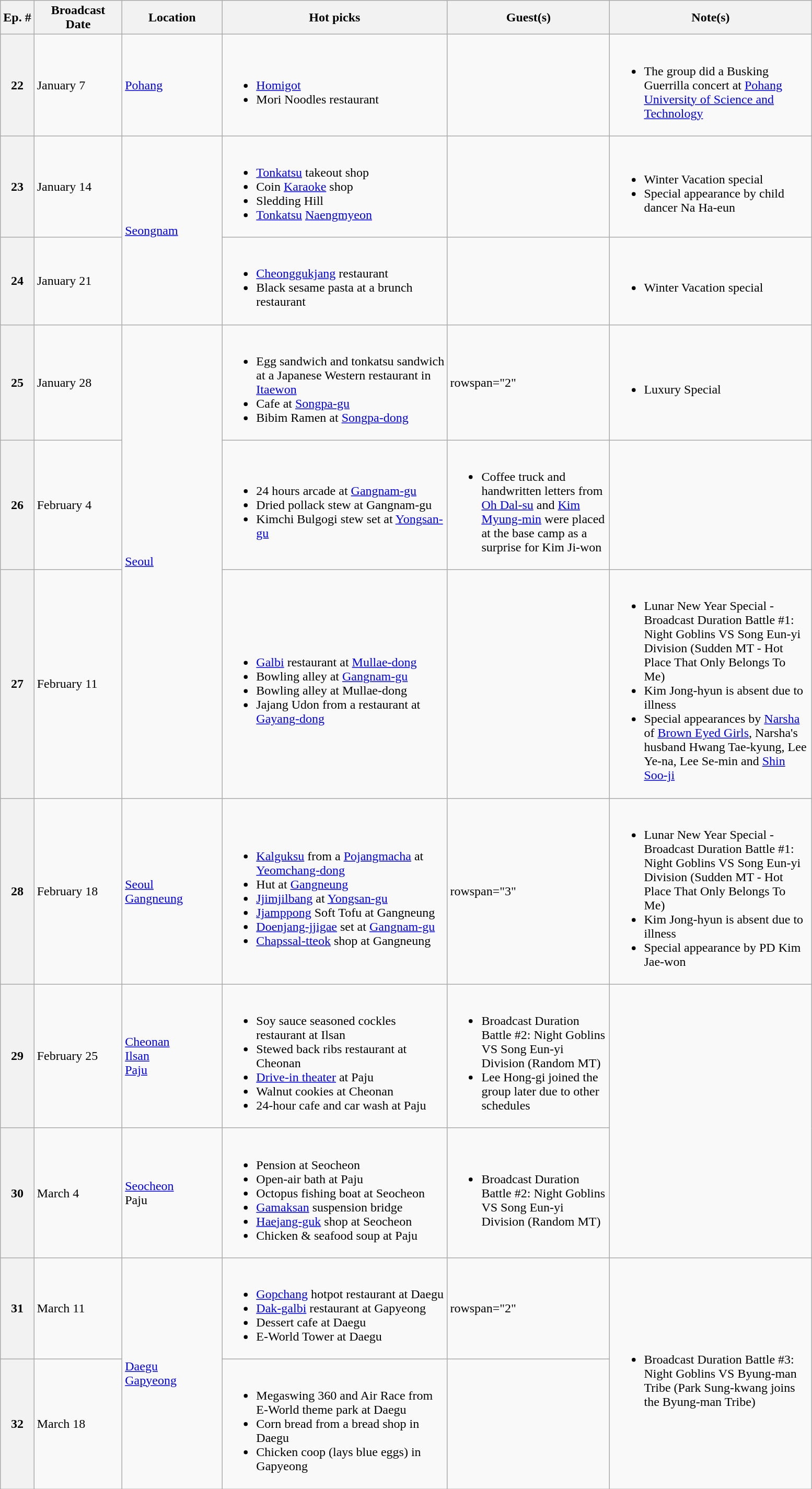<table class="wikitable">
<tr>
<th width=5>Ep. #</th>
<th width=105>Broadcast Date</th>
<th width=120>Location</th>
<th width=280>Hot picks</th>
<th width=200>Guest(s)</th>
<th width=250>Note(s)</th>
</tr>
<tr style="text-align:left;">
<th>22</th>
<td>January 7</td>
<td><a href='#'>Pohang</a></td>
<td><br><ul><li><a href='#'>Homigot</a></li><li>Mori Noodles restaurant</li></ul></td>
<td></td>
<td><br><ul><li>The group did a Busking Guerrilla concert at <a href='#'>Pohang University of Science and Technology</a></li></ul></td>
</tr>
<tr style="text-align:left;">
<th>23</th>
<td>January 14</td>
<td rowspan="2"><a href='#'>Seongnam</a></td>
<td><br><ul><li><a href='#'>Tonkatsu</a> takeout shop</li><li>Coin <a href='#'>Karaoke</a> shop</li><li>Sledding Hill</li><li><a href='#'>Tonkatsu</a> <a href='#'>Naengmyeon</a></li></ul></td>
<td></td>
<td><br><ul><li>Winter Vacation special</li><li>Special appearance by child dancer Na Ha-eun</li></ul></td>
</tr>
<tr style="text-align:left;">
<th>24</th>
<td>January 21</td>
<td><br><ul><li><a href='#'>Cheonggukjang</a> restaurant</li><li>Black sesame pasta at a brunch restaurant</li></ul></td>
<td></td>
<td><br><ul><li>Winter Vacation special</li></ul></td>
</tr>
<tr style="text-align:left;">
<th>25</th>
<td>January 28</td>
<td rowspan="3"><a href='#'>Seoul</a></td>
<td><br><ul><li>Egg sandwich and tonkatsu sandwich at a Japanese Western restaurant in <a href='#'>Itaewon</a></li><li>Cafe at <a href='#'>Songpa-gu</a></li><li>Bibim Ramen at <a href='#'>Songpa-dong</a></li></ul></td>
<td>rowspan="2" </td>
<td><br><ul><li>Luxury Special</li></ul></td>
</tr>
<tr style="text-align:left;">
<th>26</th>
<td>February 4</td>
<td><br><ul><li>24 hours arcade at <a href='#'>Gangnam-gu</a></li><li>Dried pollack stew at Gangnam-gu</li><li>Kimchi Bulgogi stew set at <a href='#'>Yongsan-gu</a></li></ul></td>
<td><br><ul><li>Coffee truck and handwritten letters from <a href='#'>Oh Dal-su</a> and <a href='#'>Kim Myung-min</a> were placed at the base camp as a surprise for Kim Ji-won</li></ul></td>
</tr>
<tr style="text-align:left;">
<th>27</th>
<td>February 11</td>
<td><br><ul><li><a href='#'>Galbi</a> restaurant at <a href='#'>Mullae-dong</a></li><li>Bowling alley at <a href='#'>Gangnam-gu</a></li><li>Bowling alley at Mullae-dong</li><li>Jajang Udon from a restaurant at <a href='#'>Gayang-dong</a></li></ul></td>
<td></td>
<td><br><ul><li>Lunar New Year Special - Broadcast Duration Battle #1: Night Goblins VS Song Eun-yi Division (Sudden MT - Hot Place That Only Belongs To Me)</li><li>Kim Jong-hyun is absent due to illness</li><li>Special appearances by <a href='#'>Narsha</a> of <a href='#'>Brown Eyed Girls</a>, Narsha's husband Hwang Tae-kyung, Lee Ye-na, Lee Se-min and <a href='#'>Shin Soo-ji</a></li></ul></td>
</tr>
<tr style="text-align:left;">
<th>28</th>
<td>February 18</td>
<td><a href='#'>Seoul</a><br><a href='#'>Gangneung</a></td>
<td><br><ul><li><a href='#'>Kalguksu</a> from a <a href='#'>Pojangmacha</a> at <a href='#'>Yeomchang-dong</a></li><li>Hut at <a href='#'>Gangneung</a></li><li><a href='#'>Jjimjilbang</a> at <a href='#'>Yongsan-gu</a></li><li><a href='#'>Jjamppong</a> Soft Tofu at Gangneung</li><li><a href='#'>Doenjang-jjigae</a> set at <a href='#'>Gangnam-gu</a></li><li><a href='#'>Chapssal-tteok</a> shop at Gangneung</li></ul></td>
<td>rowspan="3" </td>
<td><br><ul><li>Lunar New Year Special - Broadcast Duration Battle #1: Night Goblins VS Song Eun-yi Division (Sudden MT - Hot Place That Only Belongs To Me)</li><li>Kim Jong-hyun is absent due to illness</li><li>Special appearance by PD Kim Jae-won</li></ul></td>
</tr>
<tr style="text-align:left;">
<th>29</th>
<td>February 25</td>
<td><a href='#'>Cheonan</a><br><a href='#'>Ilsan</a><br><a href='#'>Paju</a></td>
<td><br><ul><li>Soy sauce seasoned cockles restaurant at Ilsan</li><li>Stewed back ribs restaurant at Cheonan</li><li><a href='#'>Drive-in theater</a> at Paju</li><li>Walnut cookies at Cheonan</li><li>24-hour cafe and car wash at Paju</li></ul></td>
<td><br><ul><li>Broadcast Duration Battle #2: Night Goblins VS Song Eun-yi Division (Random MT)</li><li>Lee Hong-gi joined the group later due to other schedules</li></ul></td>
</tr>
<tr style="text-align:left;">
<th>30</th>
<td>March 4</td>
<td><a href='#'>Seocheon</a><br>Paju</td>
<td><br><ul><li>Pension at Seocheon</li><li>Open-air bath at Paju</li><li>Octopus fishing boat at Seocheon</li><li><a href='#'>Gamaksan</a> suspension bridge</li><li><a href='#'>Haejang-guk</a> shop at Seocheon</li><li>Chicken & seafood soup at Paju</li></ul></td>
<td><br><ul><li>Broadcast Duration Battle #2: Night Goblins VS Song Eun-yi Division (Random MT)</li></ul></td>
</tr>
<tr style="text-align:left;">
<th>31</th>
<td>March 11</td>
<td rowspan="2"><a href='#'>Daegu</a><br><a href='#'>Gapyeong</a></td>
<td><br><ul><li><a href='#'>Gopchang</a> hotpot restaurant at Daegu</li><li><a href='#'>Dak-galbi</a> restaurant at Gapyeong</li><li>Dessert cafe at Daegu</li><li>E-World Tower at Daegu</li></ul></td>
<td>rowspan="2" </td>
<td rowspan="2"><br><ul><li>Broadcast Duration Battle #3: Night Goblins VS Byung-man Tribe (Park Sung-kwang joins the Byung-man Tribe)</li></ul></td>
</tr>
<tr style="text-align:left;">
<th>32</th>
<td>March 18</td>
<td><br><ul><li>Megaswing 360 and Air Race from E-World theme park at Daegu</li><li>Corn bread from a bread shop in Daegu</li><li>Chicken coop (lays blue eggs) in Gapyeong</li></ul></td>
</tr>
</table>
